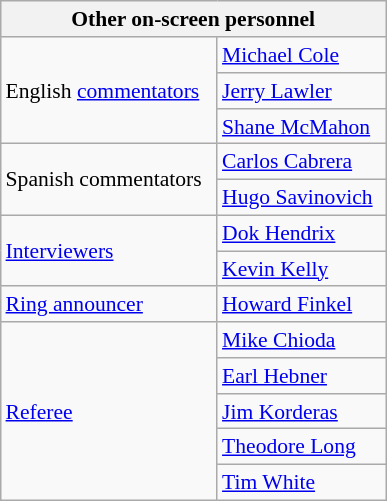<table align="right" class="wikitable" style="border:1px; font-size:90%; margin-left:1em;">
<tr>
<th colspan=2 width=250><strong>Other on-screen personnel</strong></th>
</tr>
<tr>
<td rowspan=3>English <a href='#'>commentators</a></td>
<td><a href='#'>Michael Cole</a></td>
</tr>
<tr>
<td><a href='#'>Jerry Lawler</a></td>
</tr>
<tr>
<td><a href='#'>Shane McMahon</a> </td>
</tr>
<tr>
<td rowspan=2>Spanish commentators</td>
<td><a href='#'>Carlos Cabrera</a></td>
</tr>
<tr>
<td><a href='#'>Hugo Savinovich</a></td>
</tr>
<tr>
<td rowspan=2><a href='#'>Interviewers</a></td>
<td><a href='#'>Dok Hendrix</a></td>
</tr>
<tr>
<td><a href='#'>Kevin Kelly</a> </td>
</tr>
<tr>
<td rowspan=1><a href='#'>Ring announcer</a></td>
<td><a href='#'>Howard Finkel</a></td>
</tr>
<tr>
<td rowspan=5><a href='#'>Referee</a></td>
<td><a href='#'>Mike Chioda</a></td>
</tr>
<tr>
<td><a href='#'>Earl Hebner</a></td>
</tr>
<tr>
<td><a href='#'>Jim Korderas</a></td>
</tr>
<tr>
<td><a href='#'>Theodore Long</a></td>
</tr>
<tr>
<td><a href='#'>Tim White</a></td>
</tr>
</table>
